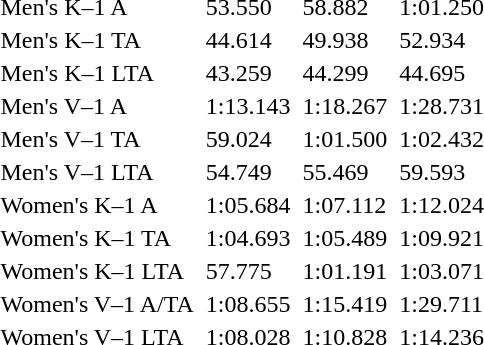<table>
<tr>
<td>Men's K–1 A</td>
<td></td>
<td>53.550</td>
<td></td>
<td>58.882</td>
<td></td>
<td>1:01.250</td>
</tr>
<tr>
<td>Men's K–1 TA</td>
<td></td>
<td>44.614</td>
<td></td>
<td>49.938</td>
<td></td>
<td>52.934</td>
</tr>
<tr>
<td>Men's K–1 LTA</td>
<td></td>
<td>43.259</td>
<td></td>
<td>44.299</td>
<td></td>
<td>44.695</td>
</tr>
<tr>
<td>Men's V–1 A</td>
<td></td>
<td>1:13.143</td>
<td></td>
<td>1:18.267</td>
<td></td>
<td>1:28.731</td>
</tr>
<tr>
<td>Men's V–1 TA</td>
<td></td>
<td>59.024</td>
<td></td>
<td>1:01.500</td>
<td></td>
<td>1:02.432</td>
</tr>
<tr>
<td>Men's V–1 LTA</td>
<td></td>
<td>54.749</td>
<td></td>
<td>55.469</td>
<td></td>
<td>59.593</td>
</tr>
<tr>
<td>Women's K–1 A</td>
<td></td>
<td>1:05.684</td>
<td></td>
<td>1:07.112</td>
<td></td>
<td>1:12.024</td>
</tr>
<tr>
<td>Women's K–1 TA</td>
<td></td>
<td>1:04.693</td>
<td></td>
<td>1:05.489</td>
<td></td>
<td>1:09.921</td>
</tr>
<tr>
<td>Women's K–1 LTA</td>
<td></td>
<td>57.775</td>
<td></td>
<td>1:01.191</td>
<td></td>
<td>1:03.071</td>
</tr>
<tr>
<td>Women's V–1 A/TA</td>
<td></td>
<td>1:08.655</td>
<td></td>
<td>1:15.419</td>
<td></td>
<td>1:29.711</td>
</tr>
<tr>
<td>Women's V–1 LTA</td>
<td></td>
<td>1:08.028</td>
<td></td>
<td>1:10.828</td>
<td></td>
<td>1:14.236</td>
</tr>
</table>
